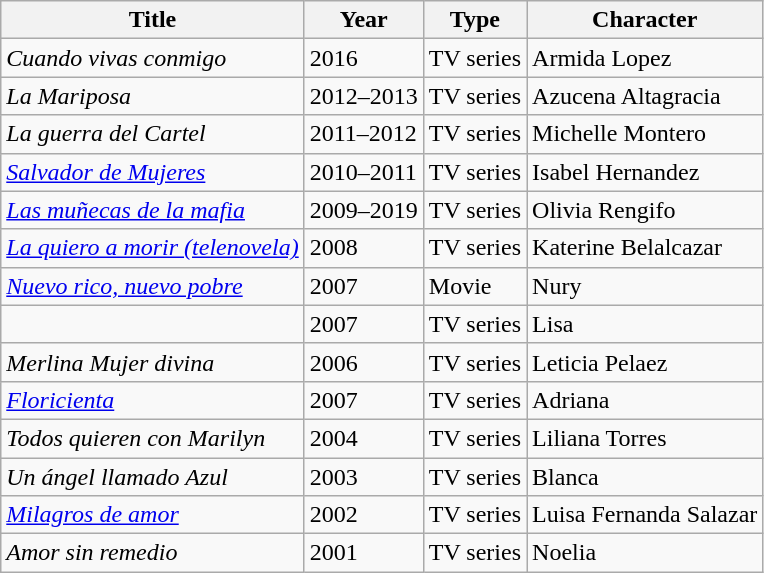<table class="wikitable">
<tr>
<th>Title</th>
<th>Year</th>
<th>Type</th>
<th>Character</th>
</tr>
<tr>
<td><em>Cuando vivas conmigo</em></td>
<td>2016</td>
<td>TV series</td>
<td>Armida Lopez</td>
</tr>
<tr " Hermanitas Calle" ||2015|| TV series|| Rosa Calle>
<td><em>La Mariposa</em></td>
<td>2012–2013</td>
<td>TV series</td>
<td>Azucena Altagracia</td>
</tr>
<tr>
<td><em>La guerra del Cartel</em></td>
<td>2011–2012</td>
<td>TV series</td>
<td>Michelle Montero</td>
</tr>
<tr>
<td><em><a href='#'>Salvador de Mujeres</a></em></td>
<td>2010–2011</td>
<td>TV series</td>
<td>Isabel Hernandez</td>
</tr>
<tr>
<td><em><a href='#'>Las muñecas de la mafia</a></em></td>
<td>2009–2019</td>
<td>TV series</td>
<td>Olivia Rengifo</td>
</tr>
<tr>
<td><em><a href='#'>La quiero a morir (telenovela)</a></em></td>
<td>2008</td>
<td>TV series</td>
<td>Katerine Belalcazar</td>
</tr>
<tr>
<td><em><a href='#'>Nuevo rico, nuevo pobre</a></em></td>
<td>2007</td>
<td>Movie</td>
<td>Nury</td>
</tr>
<tr>
<td><em></em></td>
<td>2007</td>
<td>TV series</td>
<td>Lisa</td>
</tr>
<tr>
<td><em>Merlina Mujer divina</em></td>
<td>2006</td>
<td>TV series</td>
<td>Leticia Pelaez</td>
</tr>
<tr>
<td><em><a href='#'>Floricienta</a></em></td>
<td>2007</td>
<td>TV series</td>
<td>Adriana</td>
</tr>
<tr>
<td><em>Todos quieren con Marilyn</em></td>
<td>2004</td>
<td>TV series</td>
<td>Liliana Torres</td>
</tr>
<tr>
<td><em>Un ángel llamado Azul</em></td>
<td>2003</td>
<td>TV series</td>
<td>Blanca</td>
</tr>
<tr>
<td><em><a href='#'>Milagros de amor</a></em></td>
<td>2002</td>
<td>TV series</td>
<td>Luisa Fernanda Salazar</td>
</tr>
<tr>
<td><em>Amor sin remedio</em></td>
<td>2001</td>
<td>TV series</td>
<td>Noelia</td>
</tr>
</table>
